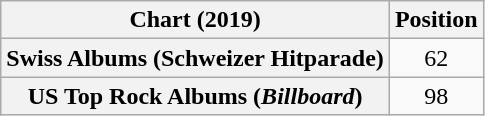<table class="wikitable sortable plainrowheaders" style="text-align:center">
<tr>
<th scope="col">Chart (2019)</th>
<th scope="col">Position</th>
</tr>
<tr>
<th scope="row">Swiss Albums (Schweizer Hitparade)</th>
<td>62</td>
</tr>
<tr>
<th scope="row">US Top Rock Albums (<em>Billboard</em>)</th>
<td>98</td>
</tr>
</table>
